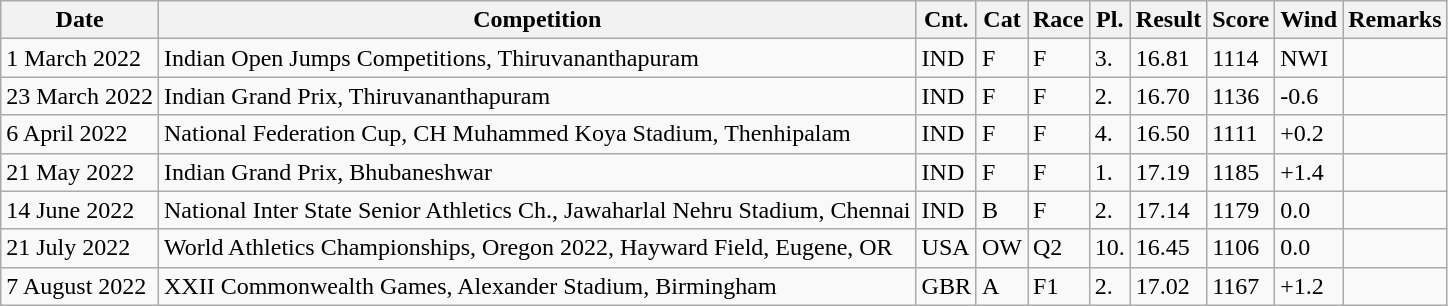<table class="wikitable">
<tr>
<th>Date</th>
<th>Competition</th>
<th>Cnt.</th>
<th>Cat</th>
<th>Race</th>
<th>Pl.</th>
<th>Result</th>
<th>Score</th>
<th>Wind</th>
<th>Remarks</th>
</tr>
<tr>
<td>1 March 2022</td>
<td>Indian Open Jumps Competitions, Thiruvananthapuram</td>
<td>IND</td>
<td>F</td>
<td>F</td>
<td>3.</td>
<td>16.81</td>
<td>1114</td>
<td>NWI</td>
<td></td>
</tr>
<tr>
<td>23 March 2022</td>
<td>Indian Grand Prix, Thiruvananthapuram</td>
<td>IND</td>
<td>F</td>
<td>F</td>
<td>2.</td>
<td>16.70</td>
<td>1136</td>
<td>-0.6</td>
<td></td>
</tr>
<tr>
<td>6 April 2022</td>
<td>National Federation Cup, CH Muhammed Koya Stadium, Thenhipalam</td>
<td>IND</td>
<td>F</td>
<td>F</td>
<td>4.</td>
<td>16.50</td>
<td>1111</td>
<td>+0.2</td>
<td></td>
</tr>
<tr>
<td>21 May 2022</td>
<td>Indian Grand Prix, Bhubaneshwar</td>
<td>IND</td>
<td>F</td>
<td>F</td>
<td>1.</td>
<td>17.19</td>
<td>1185</td>
<td>+1.4</td>
<td></td>
</tr>
<tr>
<td>14 June 2022</td>
<td>National Inter State Senior Athletics Ch., Jawaharlal Nehru Stadium, Chennai</td>
<td>IND</td>
<td>B</td>
<td>F</td>
<td>2.</td>
<td>17.14</td>
<td>1179</td>
<td>0.0</td>
<td></td>
</tr>
<tr>
<td>21 July 2022</td>
<td>World Athletics Championships, Oregon 2022, Hayward Field, Eugene, OR</td>
<td>USA</td>
<td>OW</td>
<td>Q2</td>
<td>10.</td>
<td>16.45</td>
<td>1106</td>
<td>0.0</td>
<td></td>
</tr>
<tr>
<td>7 August 2022</td>
<td>XXII Commonwealth Games, Alexander Stadium, Birmingham</td>
<td>GBR</td>
<td>A</td>
<td>F1</td>
<td>2.</td>
<td>17.02</td>
<td>1167</td>
<td>+1.2</td>
</tr>
</table>
